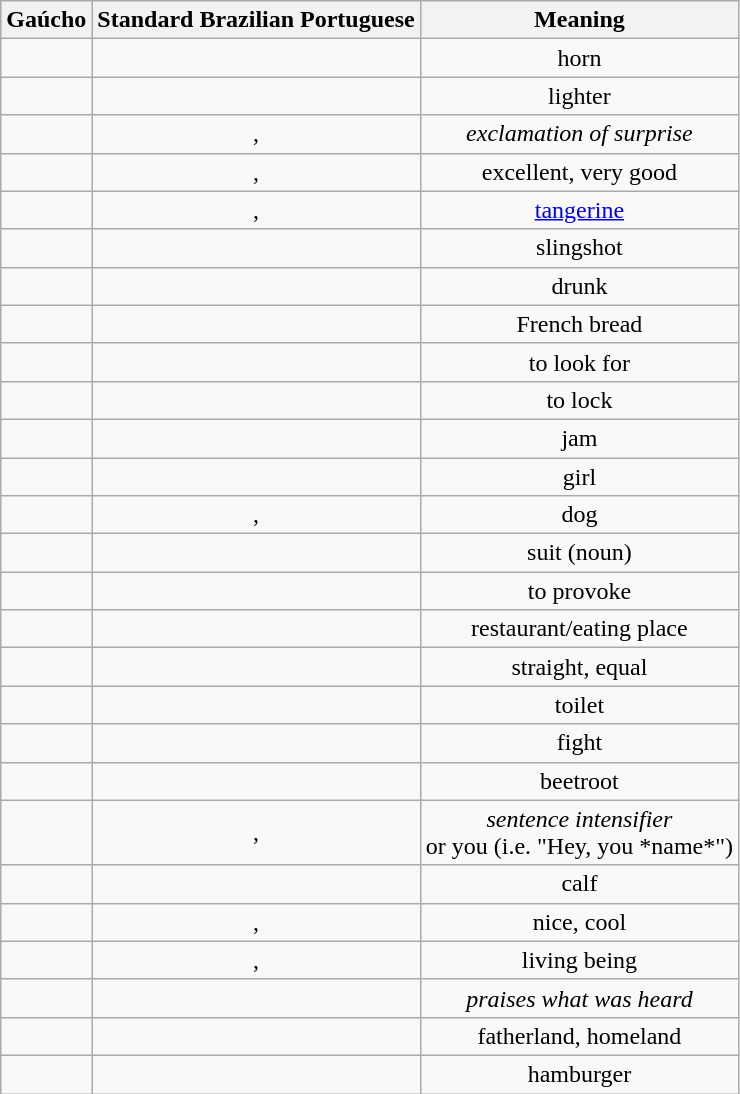<table class="wikitable">
<tr>
<th>Gaúcho</th>
<th>Standard Brazilian Portuguese</th>
<th>Meaning</th>
</tr>
<tr align="center">
<td><strong></strong></td>
<td></td>
<td>horn</td>
</tr>
<tr align="center">
<td><strong></strong></td>
<td></td>
<td>lighter</td>
</tr>
<tr align="center">
<td><strong></strong></td>
<td>, </td>
<td><em>exclamation of surprise</em></td>
</tr>
<tr align="center">
<td><strong></strong></td>
<td>, </td>
<td>excellent, very good</td>
</tr>
<tr align="center">
<td><strong></strong></td>
<td>, </td>
<td><a href='#'>tangerine</a></td>
</tr>
<tr align="center">
<td><strong></strong></td>
<td></td>
<td>slingshot</td>
</tr>
<tr align="center">
<td><strong></strong></td>
<td></td>
<td>drunk</td>
</tr>
<tr align="center">
<td><strong></strong></td>
<td></td>
<td>French bread</td>
</tr>
<tr align="center">
<td><strong></strong></td>
<td></td>
<td>to look for</td>
</tr>
<tr align="center">
<td><strong></strong></td>
<td></td>
<td>to lock</td>
</tr>
<tr align="center">
<td><strong></strong></td>
<td></td>
<td>jam</td>
</tr>
<tr align="center">
<td><strong></strong></td>
<td></td>
<td>girl</td>
</tr>
<tr align="center">
<td><strong></strong></td>
<td>, </td>
<td>dog</td>
</tr>
<tr align="center">
<td><strong></strong></td>
<td></td>
<td>suit (noun)</td>
</tr>
<tr align="center">
<td><strong></strong></td>
<td></td>
<td>to provoke</td>
</tr>
<tr align="center">
<td><strong></strong></td>
<td></td>
<td>restaurant/eating place</td>
</tr>
<tr align="center">
<td><strong></strong></td>
<td></td>
<td>straight, equal</td>
</tr>
<tr align="center">
<td><strong></strong></td>
<td></td>
<td>toilet</td>
</tr>
<tr align="center">
<td><strong></strong></td>
<td></td>
<td>fight</td>
</tr>
<tr align="center">
<td><strong></strong></td>
<td></td>
<td>beetroot</td>
</tr>
<tr align="center">
<td><strong></strong></td>
<td>, </td>
<td><em>sentence intensifier</em><br>or you (i.e. "Hey, you *name*")</td>
</tr>
<tr align="center">
<td><strong></strong></td>
<td></td>
<td>calf</td>
</tr>
<tr align="center">
<td><strong></strong></td>
<td>, </td>
<td>nice, cool</td>
</tr>
<tr align="center">
<td><strong></strong></td>
<td>, </td>
<td>living being</td>
</tr>
<tr align="center">
<td><strong></strong></td>
<td></td>
<td><em>praises what was heard</em></td>
</tr>
<tr align="center">
<td><strong></strong></td>
<td></td>
<td>fatherland, homeland</td>
</tr>
<tr align="center">
<td><strong></strong></td>
<td></td>
<td>hamburger</td>
</tr>
</table>
